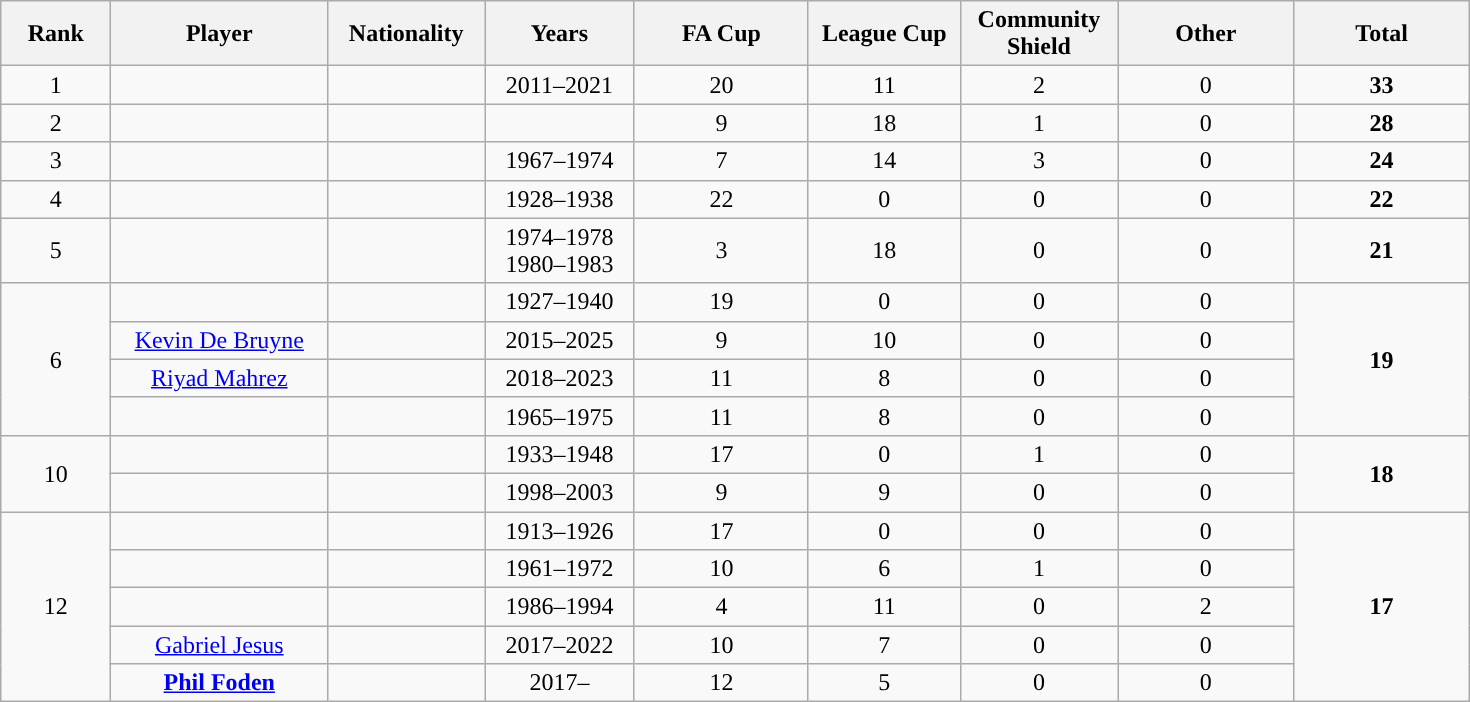<table class="wikitable sortable" style="text-align:center;width:980px">
<tr>
<th width=70px>Rank</th>
<th width=150px>Player</th>
<th width=100px>Nationality</th>
<th width=100px>Years</th>
<th width=120px>FA Cup</th>
<th width=100px>League Cup</th>
<th width=100px>Community Shield</th>
<th width=120px>Other</th>
<th width=120px>Total</th>
</tr>
<tr>
<td>1</td>
<td></td>
<td align=left></td>
<td>2011–2021</td>
<td>20</td>
<td>11</td>
<td>2</td>
<td>0</td>
<td><strong>33</strong></td>
</tr>
<tr>
<td>2</td>
<td></td>
<td align=left></td>
<td></td>
<td>9</td>
<td>18</td>
<td>1</td>
<td>0</td>
<td><strong>28</strong></td>
</tr>
<tr>
<td>3</td>
<td></td>
<td align=left></td>
<td>1967–1974</td>
<td>7</td>
<td>14</td>
<td>3</td>
<td>0</td>
<td><strong>24</strong></td>
</tr>
<tr>
<td>4</td>
<td></td>
<td align=left></td>
<td>1928–1938</td>
<td>22</td>
<td>0</td>
<td>0</td>
<td>0</td>
<td><strong>22</strong></td>
</tr>
<tr>
<td>5</td>
<td></td>
<td align=left></td>
<td>1974–1978<br>1980–1983</td>
<td>3</td>
<td>18</td>
<td>0</td>
<td>0</td>
<td><strong>21</strong></td>
</tr>
<tr>
<td rowspan="4">6</td>
<td></td>
<td align=left></td>
<td>1927–1940</td>
<td>19</td>
<td>0</td>
<td>0</td>
<td>0</td>
<td rowspan="4"><strong>19</strong></td>
</tr>
<tr>
<td><a href='#'>Kevin De Bruyne</a></td>
<td></td>
<td>2015–2025</td>
<td>9</td>
<td>10</td>
<td>0</td>
<td>0</td>
</tr>
<tr>
<td><a href='#'>Riyad Mahrez</a></td>
<td></td>
<td>2018–2023</td>
<td>11</td>
<td>8</td>
<td>0</td>
<td>0</td>
</tr>
<tr>
<td></td>
<td align=left></td>
<td>1965–1975</td>
<td>11</td>
<td>8</td>
<td>0</td>
<td>0</td>
</tr>
<tr>
<td rowspan ="2">10</td>
<td></td>
<td align="left"></td>
<td>1933–1948</td>
<td>17</td>
<td>0</td>
<td>1</td>
<td>0</td>
<td rowspan ="2"><strong>18</strong></td>
</tr>
<tr>
<td></td>
<td align="left"></td>
<td>1998–2003</td>
<td>9</td>
<td>9</td>
<td>0</td>
<td>0</td>
</tr>
<tr>
<td rowspan="5">12</td>
<td></td>
<td align="left"></td>
<td>1913–1926</td>
<td>17</td>
<td>0</td>
<td>0</td>
<td>0</td>
<td rowspan="5"><strong>17</strong></td>
</tr>
<tr>
<td></td>
<td align=left></td>
<td>1961–1972</td>
<td>10</td>
<td>6</td>
<td>1</td>
<td>0</td>
</tr>
<tr>
<td></td>
<td align="left"></td>
<td>1986–1994</td>
<td>4</td>
<td>11</td>
<td>0</td>
<td>2</td>
</tr>
<tr>
<td><a href='#'>Gabriel Jesus</a></td>
<td></td>
<td>2017–2022</td>
<td>10</td>
<td>7</td>
<td>0</td>
<td>0</td>
</tr>
<tr>
<td><strong><a href='#'>Phil Foden</a></strong></td>
<td></td>
<td>2017–</td>
<td>12</td>
<td>5</td>
<td>0</td>
<td>0</td>
</tr>
</table>
